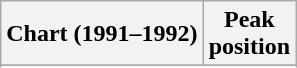<table class="wikitable sortable plainrowheaders" style="text-align:center">
<tr>
<th scope="col">Chart (1991–1992)</th>
<th scope="col">Peak<br>position</th>
</tr>
<tr>
</tr>
<tr>
</tr>
<tr>
</tr>
<tr>
</tr>
</table>
